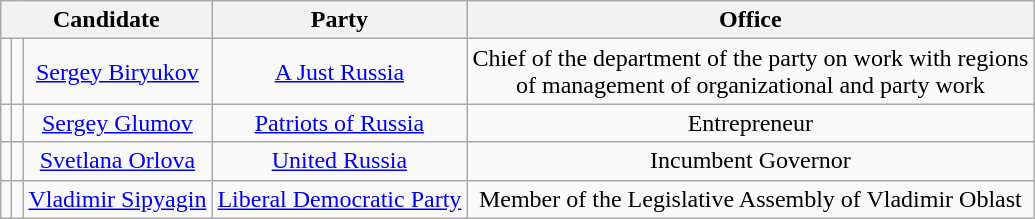<table class="wikitable" style="text-align:center;">
<tr>
<th colspan=3>Candidate</th>
<th>Party</th>
<th>Office</th>
</tr>
<tr>
<td bgcolor=></td>
<td></td>
<td><a href='#'>Sergey Biryukov</a></td>
<td><a href='#'>A Just Russia</a></td>
<td>Chief of the department of the party on work with regions<br>of management of organizational and party work</td>
</tr>
<tr>
<td bgcolor=></td>
<td></td>
<td><a href='#'>Sergey Glumov</a></td>
<td><a href='#'>Patriots of Russia</a></td>
<td>Entrepreneur</td>
</tr>
<tr>
<td bgcolor=></td>
<td></td>
<td><a href='#'>Svetlana Orlova</a></td>
<td><a href='#'>United Russia</a></td>
<td>Incumbent Governor</td>
</tr>
<tr>
<td bgcolor=></td>
<td></td>
<td><a href='#'>Vladimir Sipyagin</a></td>
<td><a href='#'>Liberal Democratic Party</a></td>
<td>Member of the Legislative Assembly of Vladimir Oblast</td>
</tr>
</table>
